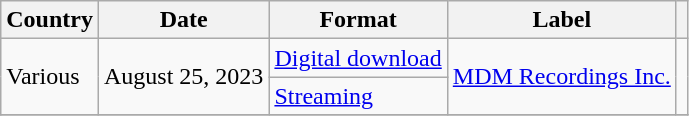<table class="wikitable">
<tr>
<th>Country</th>
<th>Date</th>
<th>Format</th>
<th>Label</th>
<th></th>
</tr>
<tr>
<td rowspan="2">Various</td>
<td rowspan="2">August 25, 2023</td>
<td><a href='#'>Digital download</a></td>
<td rowspan="2"><a href='#'>MDM Recordings Inc.</a></td>
<td rowspan="2"></td>
</tr>
<tr>
<td><a href='#'>Streaming</a></td>
</tr>
<tr>
</tr>
</table>
